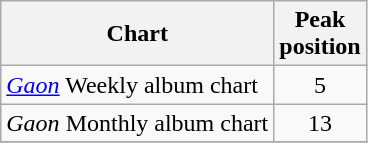<table class="wikitable sortable">
<tr>
<th>Chart</th>
<th>Peak<br>position</th>
</tr>
<tr>
<td><em><a href='#'>Gaon</a></em> Weekly album chart</td>
<td align="center">5</td>
</tr>
<tr>
<td><em>Gaon</em> Monthly album chart</td>
<td align="center">13</td>
</tr>
<tr>
</tr>
</table>
